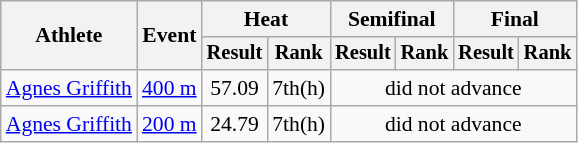<table class=wikitable style="font-size:90%">
<tr>
<th rowspan="2">Athlete</th>
<th rowspan="2">Event</th>
<th colspan="2">Heat</th>
<th colspan="2">Semifinal</th>
<th colspan="2">Final</th>
</tr>
<tr style="font-size:95%">
<th>Result</th>
<th>Rank</th>
<th>Result</th>
<th>Rank</th>
<th>Result</th>
<th>Rank</th>
</tr>
<tr align=center>
<td align=left><a href='#'>Agnes Griffith</a></td>
<td align=left><a href='#'>400 m</a></td>
<td>57.09</td>
<td>7th(h)</td>
<td colspan=5>did not advance</td>
</tr>
<tr align=center>
<td align=left><a href='#'>Agnes Griffith</a></td>
<td align=left><a href='#'>200 m</a></td>
<td>24.79</td>
<td>7th(h)</td>
<td colspan=5>did not advance</td>
</tr>
</table>
